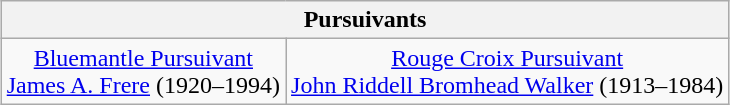<table class="wikitable" style="text-align:center; margin-left: auto; margin-right: auto; border: none;">
<tr>
<th colspan="2" style="text-align:center"><strong>Pursuivants</strong></th>
</tr>
<tr>
<td><a href='#'>Bluemantle Pursuivant</a><br><a href='#'>James A. Frere</a> (1920–1994)</td>
<td><a href='#'>Rouge Croix Pursuivant</a><br><a href='#'>John Riddell Bromhead Walker</a>  (1913–1984)</td>
</tr>
</table>
